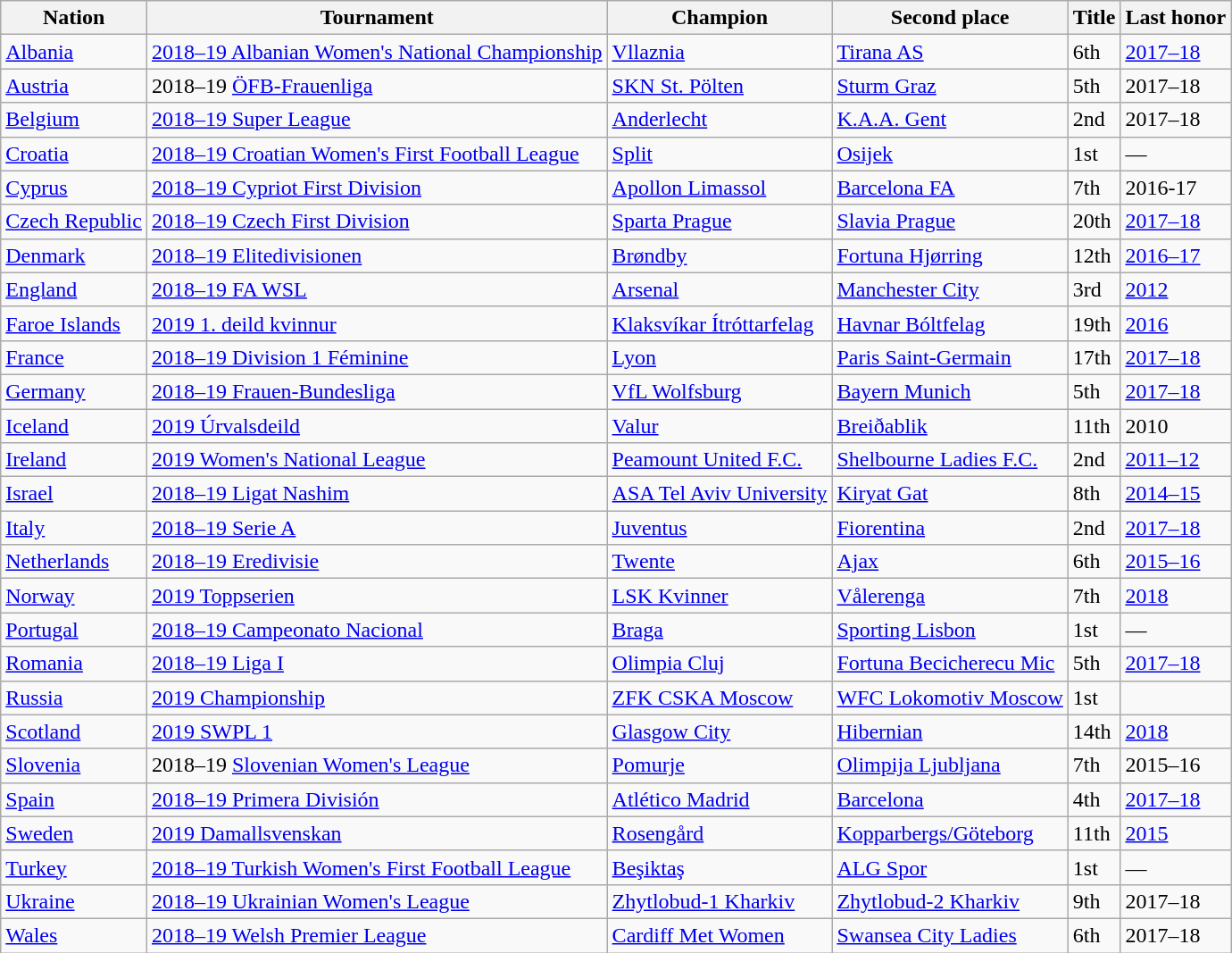<table class="wikitable sortable">
<tr>
<th>Nation</th>
<th>Tournament</th>
<th>Champion</th>
<th>Second place</th>
<th data-sort-type="number">Title</th>
<th>Last honor</th>
</tr>
<tr>
<td> <a href='#'>Albania</a></td>
<td><a href='#'>2018–19 Albanian Women's National Championship</a></td>
<td><a href='#'>Vllaznia</a></td>
<td><a href='#'>Tirana AS</a></td>
<td>6th</td>
<td><a href='#'>2017–18</a></td>
</tr>
<tr>
<td> <a href='#'>Austria</a></td>
<td>2018–19 <a href='#'>ÖFB-Frauenliga</a></td>
<td><a href='#'>SKN St. Pölten</a></td>
<td><a href='#'>Sturm Graz</a></td>
<td>5th</td>
<td>2017–18</td>
</tr>
<tr>
<td> <a href='#'>Belgium</a></td>
<td><a href='#'>2018–19 Super League</a></td>
<td><a href='#'>Anderlecht</a></td>
<td><a href='#'>K.A.A. Gent</a></td>
<td>2nd</td>
<td>2017–18</td>
</tr>
<tr>
<td> <a href='#'>Croatia</a></td>
<td><a href='#'>2018–19 Croatian Women's First Football League</a></td>
<td><a href='#'>Split</a></td>
<td><a href='#'>Osijek</a></td>
<td>1st</td>
<td>—</td>
</tr>
<tr>
<td> <a href='#'>Cyprus</a></td>
<td><a href='#'>2018–19 Cypriot First Division</a></td>
<td><a href='#'>Apollon Limassol</a></td>
<td><a href='#'>Barcelona FA</a></td>
<td>7th</td>
<td>2016-17</td>
</tr>
<tr>
<td> <a href='#'>Czech Republic</a></td>
<td><a href='#'>2018–19 Czech First Division</a></td>
<td><a href='#'>Sparta Prague</a></td>
<td><a href='#'>Slavia Prague</a></td>
<td>20th</td>
<td><a href='#'>2017–18</a></td>
</tr>
<tr>
<td> <a href='#'>Denmark</a></td>
<td><a href='#'>2018–19 Elitedivisionen</a></td>
<td><a href='#'>Brøndby</a></td>
<td><a href='#'>Fortuna Hjørring</a></td>
<td>12th</td>
<td><a href='#'>2016–17</a></td>
</tr>
<tr>
<td> <a href='#'>England</a></td>
<td><a href='#'>2018–19 FA WSL</a></td>
<td><a href='#'>Arsenal</a></td>
<td><a href='#'>Manchester City</a></td>
<td>3rd</td>
<td><a href='#'>2012</a></td>
</tr>
<tr>
<td> <a href='#'>Faroe Islands</a></td>
<td><a href='#'>2019 1. deild kvinnur</a></td>
<td><a href='#'>Klaksvíkar Ítróttarfelag</a></td>
<td><a href='#'>Havnar Bóltfelag</a></td>
<td>19th</td>
<td><a href='#'>2016</a></td>
</tr>
<tr>
<td> <a href='#'>France</a></td>
<td><a href='#'>2018–19 Division 1 Féminine</a></td>
<td><a href='#'>Lyon</a></td>
<td><a href='#'>Paris Saint-Germain</a></td>
<td>17th</td>
<td><a href='#'>2017–18</a></td>
</tr>
<tr>
<td> <a href='#'>Germany</a></td>
<td><a href='#'>2018–19 Frauen-Bundesliga</a></td>
<td><a href='#'>VfL Wolfsburg</a></td>
<td><a href='#'>Bayern Munich</a></td>
<td>5th</td>
<td><a href='#'>2017–18</a></td>
</tr>
<tr>
<td> <a href='#'>Iceland</a></td>
<td><a href='#'>2019 Úrvalsdeild</a></td>
<td><a href='#'>Valur</a></td>
<td><a href='#'>Breiðablik</a></td>
<td>11th</td>
<td>2010</td>
</tr>
<tr>
<td> <a href='#'>Ireland</a></td>
<td><a href='#'>2019 Women's National League</a></td>
<td><a href='#'>Peamount United F.C.</a></td>
<td><a href='#'>Shelbourne Ladies F.C.</a></td>
<td>2nd</td>
<td><a href='#'>2011–12</a></td>
</tr>
<tr>
<td> <a href='#'>Israel</a></td>
<td><a href='#'>2018–19 Ligat Nashim</a></td>
<td><a href='#'>ASA Tel Aviv University</a></td>
<td><a href='#'>Kiryat Gat</a></td>
<td>8th</td>
<td><a href='#'>2014–15</a></td>
</tr>
<tr>
<td> <a href='#'>Italy</a></td>
<td><a href='#'>2018–19 Serie A</a></td>
<td><a href='#'>Juventus</a></td>
<td><a href='#'>Fiorentina</a></td>
<td>2nd</td>
<td><a href='#'>2017–18</a></td>
</tr>
<tr>
<td> <a href='#'>Netherlands</a></td>
<td><a href='#'>2018–19 Eredivisie</a></td>
<td><a href='#'>Twente</a></td>
<td><a href='#'>Ajax</a></td>
<td>6th</td>
<td><a href='#'>2015–16</a></td>
</tr>
<tr>
<td> <a href='#'>Norway</a></td>
<td><a href='#'>2019 Toppserien</a></td>
<td><a href='#'>LSK Kvinner</a></td>
<td><a href='#'>Vålerenga</a></td>
<td>7th</td>
<td><a href='#'>2018</a></td>
</tr>
<tr>
<td> <a href='#'>Portugal</a></td>
<td><a href='#'>2018–19 Campeonato Nacional</a></td>
<td><a href='#'>Braga</a></td>
<td><a href='#'>Sporting Lisbon</a></td>
<td>1st</td>
<td>—</td>
</tr>
<tr>
<td> <a href='#'>Romania</a></td>
<td><a href='#'>2018–19 Liga I</a></td>
<td><a href='#'>Olimpia Cluj</a></td>
<td><a href='#'>Fortuna Becicherecu Mic</a></td>
<td>5th</td>
<td><a href='#'>2017–18</a></td>
</tr>
<tr>
<td> <a href='#'>Russia</a></td>
<td><a href='#'>2019 Championship</a></td>
<td><a href='#'>ZFK CSKA Moscow</a></td>
<td><a href='#'>WFC Lokomotiv Moscow</a></td>
<td>1st</td>
<td></td>
</tr>
<tr>
<td> <a href='#'>Scotland</a></td>
<td><a href='#'>2019 SWPL 1</a></td>
<td><a href='#'>Glasgow City</a></td>
<td><a href='#'>Hibernian</a></td>
<td>14th</td>
<td><a href='#'>2018</a></td>
</tr>
<tr>
<td> <a href='#'>Slovenia</a></td>
<td>2018–19 <a href='#'>Slovenian Women's League</a></td>
<td><a href='#'>Pomurje</a></td>
<td><a href='#'>Olimpija Ljubljana</a></td>
<td>7th</td>
<td>2015–16</td>
</tr>
<tr>
<td> <a href='#'>Spain</a></td>
<td><a href='#'>2018–19 Primera División</a></td>
<td><a href='#'>Atlético Madrid</a></td>
<td><a href='#'>Barcelona</a></td>
<td>4th</td>
<td><a href='#'>2017–18</a></td>
</tr>
<tr>
<td> <a href='#'>Sweden</a></td>
<td><a href='#'>2019 Damallsvenskan</a></td>
<td><a href='#'>Rosengård</a></td>
<td><a href='#'>Kopparbergs/Göteborg</a></td>
<td>11th</td>
<td><a href='#'>2015</a></td>
</tr>
<tr>
<td> <a href='#'>Turkey</a></td>
<td><a href='#'>2018–19 Turkish Women's First Football League</a></td>
<td><a href='#'>Beşiktaş</a></td>
<td><a href='#'>ALG Spor</a></td>
<td>1st</td>
<td>—</td>
</tr>
<tr>
<td> <a href='#'>Ukraine</a></td>
<td><a href='#'>2018–19 Ukrainian Women's League</a></td>
<td><a href='#'>Zhytlobud-1 Kharkiv</a></td>
<td><a href='#'>Zhytlobud-2 Kharkiv</a></td>
<td>9th</td>
<td>2017–18</td>
</tr>
<tr>
<td> <a href='#'>Wales</a></td>
<td><a href='#'>2018–19 Welsh Premier League</a></td>
<td><a href='#'>Cardiff Met Women</a></td>
<td><a href='#'>Swansea City Ladies</a></td>
<td>6th</td>
<td>2017–18</td>
</tr>
</table>
